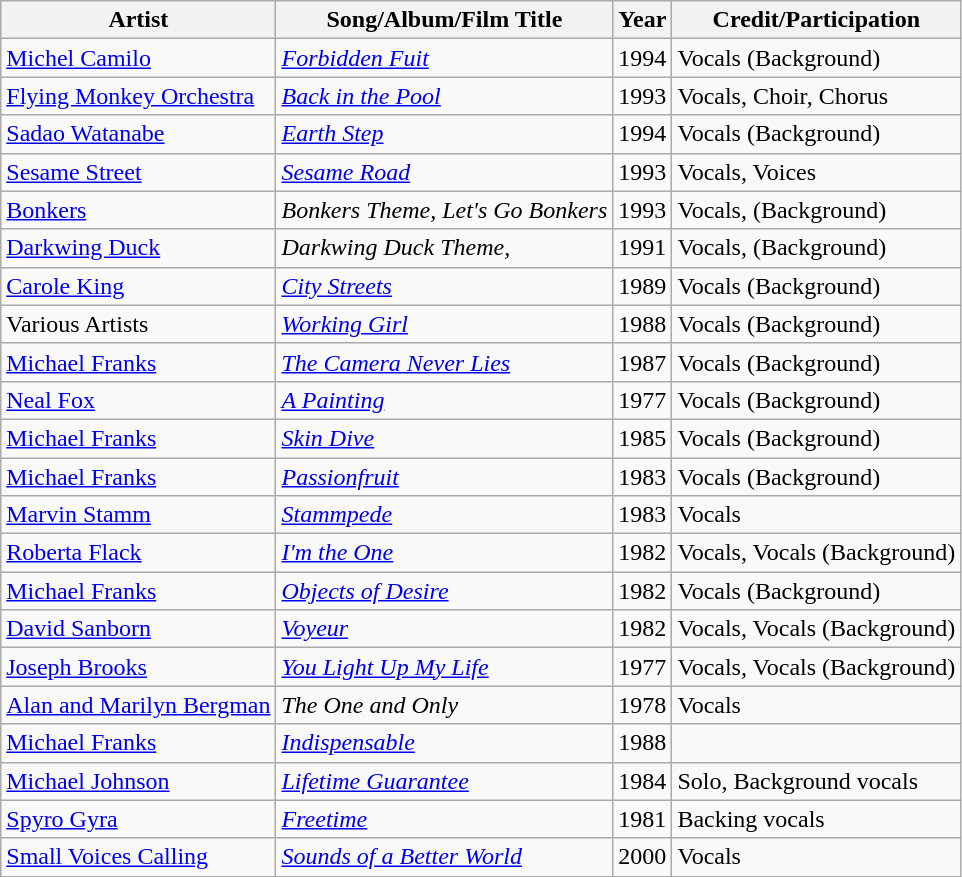<table class="wikitable sortable">
<tr>
<th>Artist</th>
<th>Song/Album/Film Title</th>
<th>Year</th>
<th>Credit/Participation</th>
</tr>
<tr>
<td><a href='#'>Michel Camilo</a></td>
<td><em><a href='#'>Forbidden Fuit</a></em></td>
<td>1994</td>
<td>Vocals (Background)</td>
</tr>
<tr>
<td><a href='#'>Flying Monkey Orchestra</a></td>
<td><em><a href='#'>Back in the Pool</a></em></td>
<td>1993</td>
<td>Vocals, Choir, Chorus</td>
</tr>
<tr>
<td><a href='#'>Sadao Watanabe</a></td>
<td><em><a href='#'>Earth Step</a></em></td>
<td>1994</td>
<td>Vocals (Background)</td>
</tr>
<tr>
<td><a href='#'>Sesame Street</a></td>
<td><em><a href='#'>Sesame Road</a></em></td>
<td>1993</td>
<td>Vocals, Voices</td>
</tr>
<tr>
<td><a href='#'>Bonkers</a></td>
<td><em>Bonkers Theme, Let's Go Bonkers</em></td>
<td>1993</td>
<td>Vocals, (Background)</td>
</tr>
<tr>
<td><a href='#'>Darkwing Duck</a></td>
<td><em>Darkwing Duck Theme, </em></td>
<td>1991</td>
<td>Vocals, (Background)</td>
</tr>
<tr>
<td><a href='#'>Carole King</a></td>
<td><em><a href='#'>City Streets</a></em></td>
<td>1989</td>
<td>Vocals (Background)</td>
</tr>
<tr>
<td>Various Artists</td>
<td><em><a href='#'>Working Girl</a></em></td>
<td>1988</td>
<td>Vocals (Background)</td>
</tr>
<tr>
<td><a href='#'>Michael Franks</a></td>
<td><em><a href='#'>The Camera Never Lies</a></em></td>
<td>1987</td>
<td>Vocals (Background)</td>
</tr>
<tr>
<td><a href='#'>Neal Fox</a></td>
<td><em><a href='#'>A Painting</a></em></td>
<td>1977</td>
<td>Vocals (Background)</td>
</tr>
<tr>
<td><a href='#'>Michael Franks</a></td>
<td><em><a href='#'>Skin Dive</a></em></td>
<td>1985</td>
<td>Vocals (Background)</td>
</tr>
<tr>
<td><a href='#'>Michael Franks</a></td>
<td><em><a href='#'>Passionfruit</a></em></td>
<td>1983</td>
<td>Vocals (Background)</td>
</tr>
<tr>
<td><a href='#'>Marvin Stamm</a></td>
<td><em><a href='#'>Stammpede</a></em></td>
<td>1983</td>
<td>Vocals</td>
</tr>
<tr>
<td><a href='#'>Roberta Flack</a></td>
<td><em><a href='#'>I'm the One</a></em></td>
<td>1982</td>
<td>Vocals, Vocals (Background)</td>
</tr>
<tr>
<td><a href='#'>Michael Franks</a></td>
<td><em><a href='#'>Objects of Desire</a></em></td>
<td>1982</td>
<td>Vocals (Background)</td>
</tr>
<tr>
<td><a href='#'>David Sanborn</a></td>
<td><em><a href='#'>Voyeur</a></em></td>
<td>1982</td>
<td>Vocals, Vocals (Background)</td>
</tr>
<tr>
<td><a href='#'>Joseph Brooks</a></td>
<td><em><a href='#'>You Light Up My Life</a></em></td>
<td>1977</td>
<td>Vocals, Vocals (Background)</td>
</tr>
<tr>
<td><a href='#'>Alan and Marilyn Bergman</a></td>
<td><em>The One and Only</em></td>
<td>1978</td>
<td>Vocals</td>
</tr>
<tr>
<td><a href='#'>Michael Franks</a></td>
<td><em><a href='#'>Indispensable</a></em></td>
<td>1988</td>
<td></td>
</tr>
<tr>
<td><a href='#'>Michael Johnson</a></td>
<td><em><a href='#'>Lifetime Guarantee</a></em></td>
<td>1984</td>
<td>Solo, Background vocals</td>
</tr>
<tr>
<td><a href='#'>Spyro Gyra</a></td>
<td><em><a href='#'>Freetime</a></em></td>
<td>1981</td>
<td>Backing vocals</td>
</tr>
<tr>
<td><a href='#'>Small Voices Calling</a></td>
<td><em><a href='#'>Sounds of a Better World</a></em></td>
<td>2000</td>
<td>Vocals</td>
</tr>
</table>
